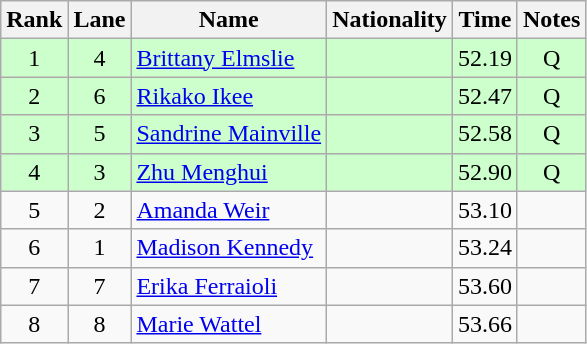<table class="wikitable sortable" style="text-align:center">
<tr>
<th>Rank</th>
<th>Lane</th>
<th>Name</th>
<th>Nationality</th>
<th>Time</th>
<th>Notes</th>
</tr>
<tr bgcolor=ccffcc>
<td>1</td>
<td>4</td>
<td align=left><a href='#'>Brittany Elmslie</a></td>
<td align=left></td>
<td>52.19</td>
<td>Q</td>
</tr>
<tr bgcolor=ccffcc>
<td>2</td>
<td>6</td>
<td align=left><a href='#'>Rikako Ikee</a></td>
<td align=left></td>
<td>52.47</td>
<td>Q</td>
</tr>
<tr bgcolor=ccffcc>
<td>3</td>
<td>5</td>
<td align=left><a href='#'>Sandrine Mainville</a></td>
<td align=left></td>
<td>52.58</td>
<td>Q</td>
</tr>
<tr bgcolor=ccffcc>
<td>4</td>
<td>3</td>
<td align=left><a href='#'>Zhu Menghui</a></td>
<td align=left></td>
<td>52.90</td>
<td>Q</td>
</tr>
<tr>
<td>5</td>
<td>2</td>
<td align=left><a href='#'>Amanda Weir</a></td>
<td align=left></td>
<td>53.10</td>
<td></td>
</tr>
<tr>
<td>6</td>
<td>1</td>
<td align=left><a href='#'>Madison Kennedy</a></td>
<td align=left></td>
<td>53.24</td>
<td></td>
</tr>
<tr>
<td>7</td>
<td>7</td>
<td align=left><a href='#'>Erika Ferraioli</a></td>
<td align=left></td>
<td>53.60</td>
<td></td>
</tr>
<tr>
<td>8</td>
<td>8</td>
<td align=left><a href='#'>Marie Wattel</a></td>
<td align=left></td>
<td>53.66</td>
<td></td>
</tr>
</table>
